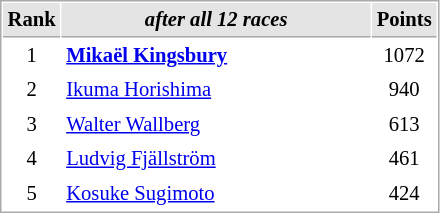<table cellspacing="1" cellpadding="3" style="border:1px solid #aaa; font-size:86%;">
<tr style="background:#e4e4e4;">
<th style="border-bottom:1px solid #aaa; width:10px;">Rank</th>
<th style="border-bottom:1px solid #aaa; width:200px;"><em>after all 12 races</em></th>
<th style="border-bottom:1px solid #aaa; width:20px;">Points</th>
</tr>
<tr>
<td align=center>1</td>
<td><strong> <a href='#'>Mikaël Kingsbury</a></strong></td>
<td align=center>1072</td>
</tr>
<tr>
<td align=center>2</td>
<td> <a href='#'>Ikuma Horishima</a></td>
<td align=center>940</td>
</tr>
<tr>
<td align=center>3</td>
<td> <a href='#'>Walter Wallberg</a></td>
<td align=center>613</td>
</tr>
<tr>
<td align=center>4</td>
<td> <a href='#'>Ludvig Fjällström</a></td>
<td align=center>461</td>
</tr>
<tr>
<td align=center>5</td>
<td> <a href='#'>Kosuke Sugimoto</a></td>
<td align=center>424</td>
</tr>
</table>
